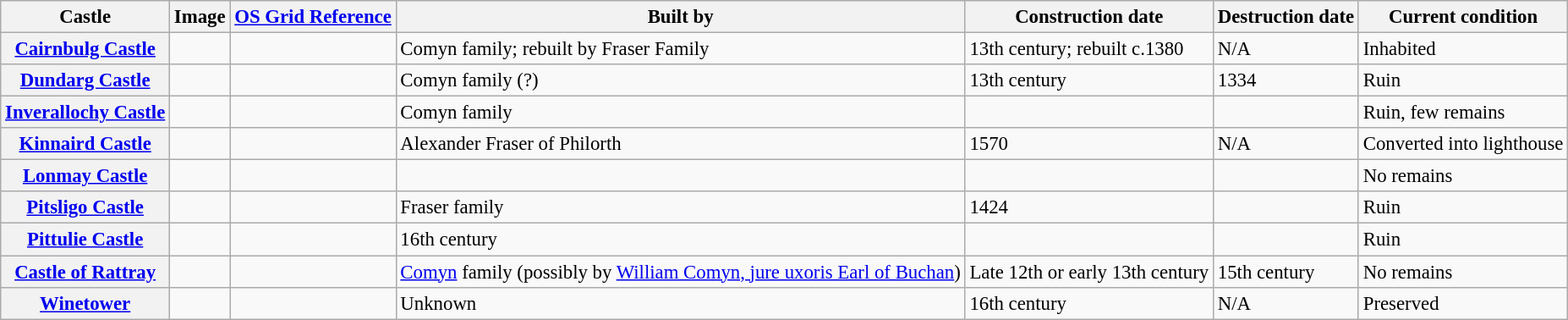<table class="wikitable" style="font-size: 95%;">
<tr>
<th>Castle</th>
<th>Image</th>
<th><a href='#'>OS Grid Reference</a></th>
<th>Built by</th>
<th>Construction date</th>
<th>Destruction date</th>
<th>Current condition</th>
</tr>
<tr>
<th><a href='#'>Cairnbulg Castle</a></th>
<td></td>
<td></td>
<td>Comyn family; rebuilt by Fraser Family</td>
<td>13th century; rebuilt c.1380</td>
<td>N/A</td>
<td>Inhabited</td>
</tr>
<tr>
<th><a href='#'>Dundarg Castle</a></th>
<td></td>
<td></td>
<td>Comyn family (?)</td>
<td>13th century</td>
<td>1334</td>
<td>Ruin</td>
</tr>
<tr>
<th><a href='#'>Inverallochy Castle</a></th>
<td></td>
<td></td>
<td>Comyn family</td>
<td></td>
<td></td>
<td>Ruin, few remains</td>
</tr>
<tr>
<th><a href='#'>Kinnaird Castle</a></th>
<td></td>
<td></td>
<td>Alexander Fraser of Philorth</td>
<td>1570</td>
<td>N/A</td>
<td>Converted into lighthouse</td>
</tr>
<tr>
<th><a href='#'>Lonmay Castle</a></th>
<td></td>
<td></td>
<td></td>
<td></td>
<td></td>
<td>No remains</td>
</tr>
<tr>
<th><a href='#'>Pitsligo Castle</a></th>
<td></td>
<td></td>
<td>Fraser family</td>
<td>1424</td>
<td></td>
<td>Ruin</td>
</tr>
<tr>
<th><a href='#'>Pittulie Castle</a></th>
<td></td>
<td></td>
<td>16th century</td>
<td></td>
<td></td>
<td>Ruin</td>
</tr>
<tr>
<th><a href='#'>Castle of Rattray</a></th>
<td></td>
<td></td>
<td><a href='#'>Comyn</a> family (possibly by <a href='#'>William Comyn, jure uxoris Earl of Buchan</a>)</td>
<td>Late 12th or early 13th century</td>
<td>15th century</td>
<td>No remains</td>
</tr>
<tr>
<th><a href='#'>Winetower</a></th>
<td></td>
<td></td>
<td>Unknown</td>
<td>16th century</td>
<td>N/A</td>
<td>Preserved</td>
</tr>
</table>
